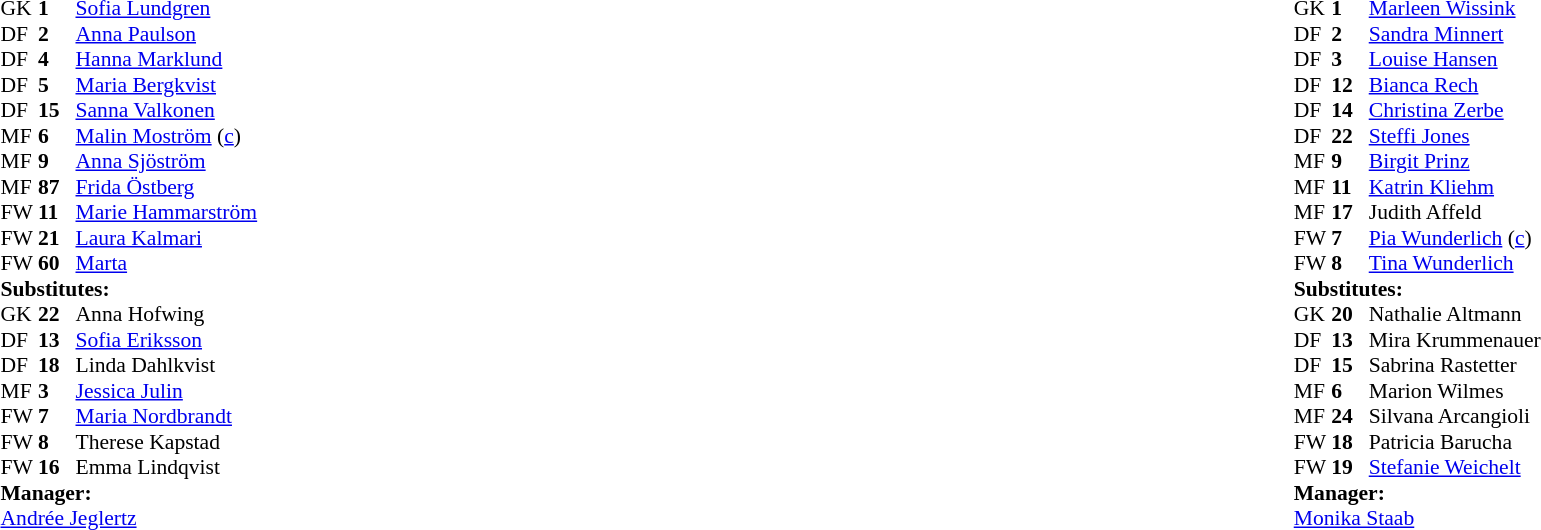<table width="100%">
<tr>
<td valign="top" width="50%"><br><table style="font-size: 90%" cellspacing="0" cellpadding="0">
<tr>
<th width=25></th>
<th width=25></th>
</tr>
<tr>
<td>GK</td>
<td><strong>1</strong></td>
<td> <a href='#'>Sofia Lundgren</a></td>
</tr>
<tr>
<td>DF</td>
<td><strong>2</strong></td>
<td> <a href='#'>Anna Paulson</a></td>
</tr>
<tr>
<td>DF</td>
<td><strong>4</strong></td>
<td> <a href='#'>Hanna Marklund</a></td>
</tr>
<tr>
<td>DF</td>
<td><strong>5</strong></td>
<td> <a href='#'>Maria Bergkvist</a></td>
</tr>
<tr>
<td>DF</td>
<td><strong>15</strong></td>
<td> <a href='#'>Sanna Valkonen</a></td>
</tr>
<tr>
<td>MF</td>
<td><strong>6</strong></td>
<td> <a href='#'>Malin Moström</a> (<a href='#'>c</a>)</td>
</tr>
<tr>
<td>MF</td>
<td><strong>9</strong></td>
<td> <a href='#'>Anna Sjöström</a></td>
<td></td>
<td></td>
</tr>
<tr>
<td>MF</td>
<td><strong>87</strong></td>
<td> <a href='#'>Frida Östberg</a></td>
</tr>
<tr>
<td>FW</td>
<td><strong>11</strong></td>
<td> <a href='#'>Marie Hammarström</a></td>
<td></td>
<td></td>
</tr>
<tr>
<td>FW</td>
<td><strong>21</strong></td>
<td> <a href='#'>Laura Kalmari</a></td>
<td></td>
<td></td>
</tr>
<tr>
<td>FW</td>
<td><strong>60</strong></td>
<td> <a href='#'>Marta</a></td>
</tr>
<tr>
<td colspan=3><strong>Substitutes:</strong></td>
</tr>
<tr>
<td>GK</td>
<td><strong>22</strong></td>
<td> Anna Hofwing</td>
</tr>
<tr>
<td>DF</td>
<td><strong>13</strong></td>
<td> <a href='#'>Sofia Eriksson</a></td>
</tr>
<tr>
<td>DF</td>
<td><strong>18</strong></td>
<td> Linda Dahlkvist</td>
</tr>
<tr>
<td>MF</td>
<td><strong>3</strong></td>
<td> <a href='#'>Jessica Julin</a></td>
<td></td>
<td></td>
</tr>
<tr>
<td>FW</td>
<td><strong>7</strong></td>
<td> <a href='#'>Maria Nordbrandt</a></td>
<td></td>
<td></td>
</tr>
<tr>
<td>FW</td>
<td><strong>8</strong></td>
<td> Therese Kapstad</td>
</tr>
<tr>
<td>FW</td>
<td><strong>16</strong></td>
<td> Emma Lindqvist</td>
<td></td>
<td></td>
</tr>
<tr>
<td colspan=3><strong>Manager:</strong></td>
</tr>
<tr>
<td colspan=4> <a href='#'>Andrée Jeglertz</a></td>
</tr>
</table>
</td>
<td valign="top" width="50%"><br><table style="font-size:90%" cellspacing="0" cellpadding="0" align="center">
<tr>
<th width=25></th>
<th width=25></th>
</tr>
<tr>
<td>GK</td>
<td><strong>1</strong></td>
<td> <a href='#'>Marleen Wissink</a></td>
</tr>
<tr>
<td>DF</td>
<td><strong>2</strong></td>
<td> <a href='#'>Sandra Minnert</a></td>
</tr>
<tr>
<td>DF</td>
<td><strong>3</strong></td>
<td> <a href='#'>Louise Hansen</a></td>
</tr>
<tr>
<td>DF</td>
<td><strong>12</strong></td>
<td> <a href='#'>Bianca Rech</a></td>
<td></td>
<td></td>
</tr>
<tr>
<td>DF</td>
<td><strong>14</strong></td>
<td> <a href='#'>Christina Zerbe</a></td>
</tr>
<tr>
<td>DF</td>
<td><strong>22</strong></td>
<td> <a href='#'>Steffi Jones</a></td>
<td></td>
<td></td>
</tr>
<tr>
<td>MF</td>
<td><strong>9</strong></td>
<td> <a href='#'>Birgit Prinz</a></td>
</tr>
<tr>
<td>MF</td>
<td><strong>11</strong></td>
<td> <a href='#'>Katrin Kliehm</a></td>
</tr>
<tr>
<td>MF</td>
<td><strong>17</strong></td>
<td> Judith Affeld</td>
</tr>
<tr>
<td>FW</td>
<td><strong>7</strong></td>
<td> <a href='#'>Pia Wunderlich</a> (<a href='#'>c</a>)</td>
</tr>
<tr>
<td>FW</td>
<td><strong>8</strong></td>
<td> <a href='#'>Tina Wunderlich</a></td>
</tr>
<tr>
<td colspan=3><strong>Substitutes:</strong></td>
</tr>
<tr>
<td>GK</td>
<td><strong>20</strong></td>
<td> Nathalie Altmann</td>
</tr>
<tr>
<td>DF</td>
<td><strong>13</strong></td>
<td> Mira Krummenauer</td>
</tr>
<tr>
<td>DF</td>
<td><strong>15</strong></td>
<td> Sabrina Rastetter</td>
</tr>
<tr>
<td>MF</td>
<td><strong>6</strong></td>
<td> Marion Wilmes</td>
</tr>
<tr>
<td>MF</td>
<td><strong>24</strong></td>
<td> Silvana Arcangioli </td>
<td></td>
<td></td>
</tr>
<tr>
<td>FW</td>
<td><strong>18</strong></td>
<td> Patricia Barucha</td>
</tr>
<tr>
<td>FW</td>
<td><strong>19</strong></td>
<td> <a href='#'>Stefanie Weichelt</a> </td>
<td></td>
<td></td>
</tr>
<tr>
<td colspan=3><strong>Manager:</strong></td>
</tr>
<tr>
<td colspan=4> <a href='#'>Monika Staab</a></td>
</tr>
</table>
</td>
</tr>
</table>
